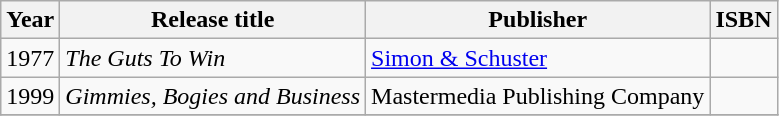<table class="wikitable" style="text-align:left;font-size:100%;">
<tr>
<th>Year</th>
<th>Release title</th>
<th>Publisher</th>
<th class="unsortable" rowspan="1">ISBN</th>
</tr>
<tr>
<td>1977</td>
<td><em>The Guts To Win</em></td>
<td><a href='#'>Simon & Schuster</a></td>
<td></td>
</tr>
<tr>
<td>1999</td>
<td><em>Gimmies, Bogies and Business</em></td>
<td>Mastermedia Publishing Company</td>
<td></td>
</tr>
<tr>
</tr>
</table>
